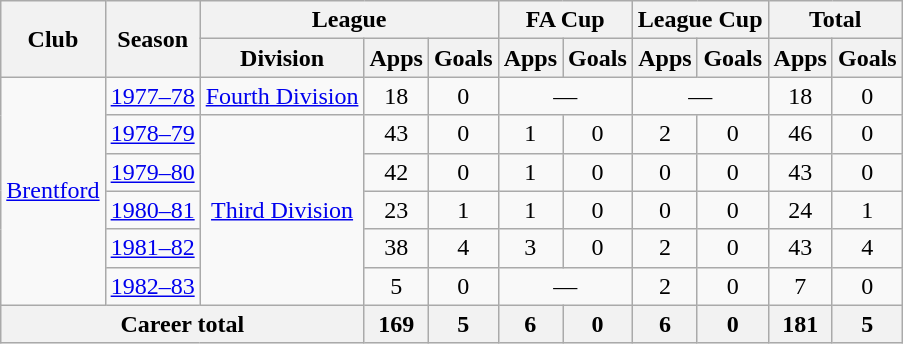<table class="wikitable" style="text-align: center;">
<tr>
<th rowspan="2">Club</th>
<th rowspan="2">Season</th>
<th colspan="3">League</th>
<th colspan="2">FA Cup</th>
<th colspan="2">League Cup</th>
<th colspan="2">Total</th>
</tr>
<tr>
<th>Division</th>
<th>Apps</th>
<th>Goals</th>
<th>Apps</th>
<th>Goals</th>
<th>Apps</th>
<th>Goals</th>
<th>Apps</th>
<th>Goals</th>
</tr>
<tr>
<td rowspan="6"><a href='#'>Brentford</a></td>
<td><a href='#'>1977–78</a></td>
<td><a href='#'>Fourth Division</a></td>
<td>18</td>
<td>0</td>
<td colspan="2">—</td>
<td colspan="2">—</td>
<td>18</td>
<td>0</td>
</tr>
<tr>
<td><a href='#'>1978–79</a></td>
<td rowspan="5"><a href='#'>Third Division</a></td>
<td>43</td>
<td>0</td>
<td>1</td>
<td>0</td>
<td>2</td>
<td>0</td>
<td>46</td>
<td>0</td>
</tr>
<tr>
<td><a href='#'>1979–80</a></td>
<td>42</td>
<td>0</td>
<td>1</td>
<td>0</td>
<td>0</td>
<td>0</td>
<td>43</td>
<td>0</td>
</tr>
<tr>
<td><a href='#'>1980–81</a></td>
<td>23</td>
<td>1</td>
<td>1</td>
<td>0</td>
<td>0</td>
<td>0</td>
<td>24</td>
<td>1</td>
</tr>
<tr>
<td><a href='#'>1981–82</a></td>
<td>38</td>
<td>4</td>
<td>3</td>
<td>0</td>
<td>2</td>
<td>0</td>
<td>43</td>
<td>4</td>
</tr>
<tr>
<td><a href='#'>1982–83</a></td>
<td>5</td>
<td>0</td>
<td colspan="2">—</td>
<td>2</td>
<td>0</td>
<td>7</td>
<td>0</td>
</tr>
<tr>
<th colspan="3">Career total</th>
<th>169</th>
<th>5</th>
<th>6</th>
<th>0</th>
<th>6</th>
<th>0</th>
<th>181</th>
<th>5</th>
</tr>
</table>
